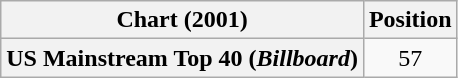<table class="wikitable plainrowheaders" style="text-align:center">
<tr>
<th>Chart (2001)</th>
<th>Position</th>
</tr>
<tr>
<th scope="row">US Mainstream Top 40 (<em>Billboard</em>)</th>
<td>57</td>
</tr>
</table>
